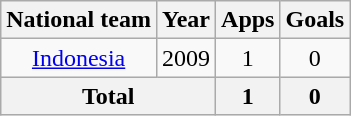<table class=wikitable style=text-align:center>
<tr>
<th>National team</th>
<th>Year</th>
<th>Apps</th>
<th>Goals</th>
</tr>
<tr>
<td><a href='#'>Indonesia</a></td>
<td>2009</td>
<td>1</td>
<td>0</td>
</tr>
<tr>
<th colspan=2>Total</th>
<th>1</th>
<th>0</th>
</tr>
</table>
